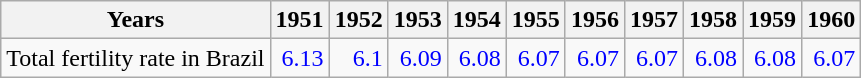<table class="wikitable " style="text-align:right">
<tr>
<th>Years</th>
<th>1951</th>
<th>1952</th>
<th>1953</th>
<th>1954</th>
<th>1955</th>
<th>1956</th>
<th>1957</th>
<th>1958</th>
<th>1959</th>
<th>1960</th>
</tr>
<tr>
<td align="left">Total fertility rate in Brazil</td>
<td style="text-align:right; color:blue;">6.13</td>
<td style="text-align:right; color:blue;">6.1</td>
<td style="text-align:right; color:blue;">6.09</td>
<td style="text-align:right; color:blue;">6.08</td>
<td style="text-align:right; color:blue;">6.07</td>
<td style="text-align:right; color:blue;">6.07</td>
<td style="text-align:right; color:blue;">6.07</td>
<td style="text-align:right; color:blue;">6.08</td>
<td style="text-align:right; color:blue;">6.08</td>
<td style="text-align:right; color:blue;">6.07</td>
</tr>
</table>
